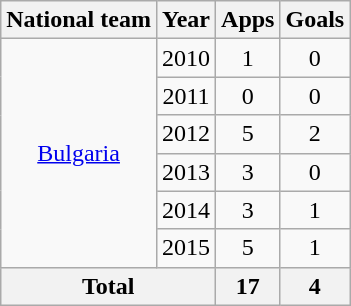<table class="wikitable" style="text-align:center">
<tr>
<th>National team</th>
<th>Year</th>
<th>Apps</th>
<th>Goals</th>
</tr>
<tr>
<td rowspan="6"><a href='#'>Bulgaria</a></td>
<td>2010</td>
<td>1</td>
<td>0</td>
</tr>
<tr>
<td>2011</td>
<td>0</td>
<td>0</td>
</tr>
<tr>
<td>2012</td>
<td>5</td>
<td>2</td>
</tr>
<tr>
<td>2013</td>
<td>3</td>
<td>0</td>
</tr>
<tr>
<td>2014</td>
<td>3</td>
<td>1</td>
</tr>
<tr>
<td>2015</td>
<td>5</td>
<td>1</td>
</tr>
<tr>
<th colspan="2">Total</th>
<th>17</th>
<th>4</th>
</tr>
</table>
